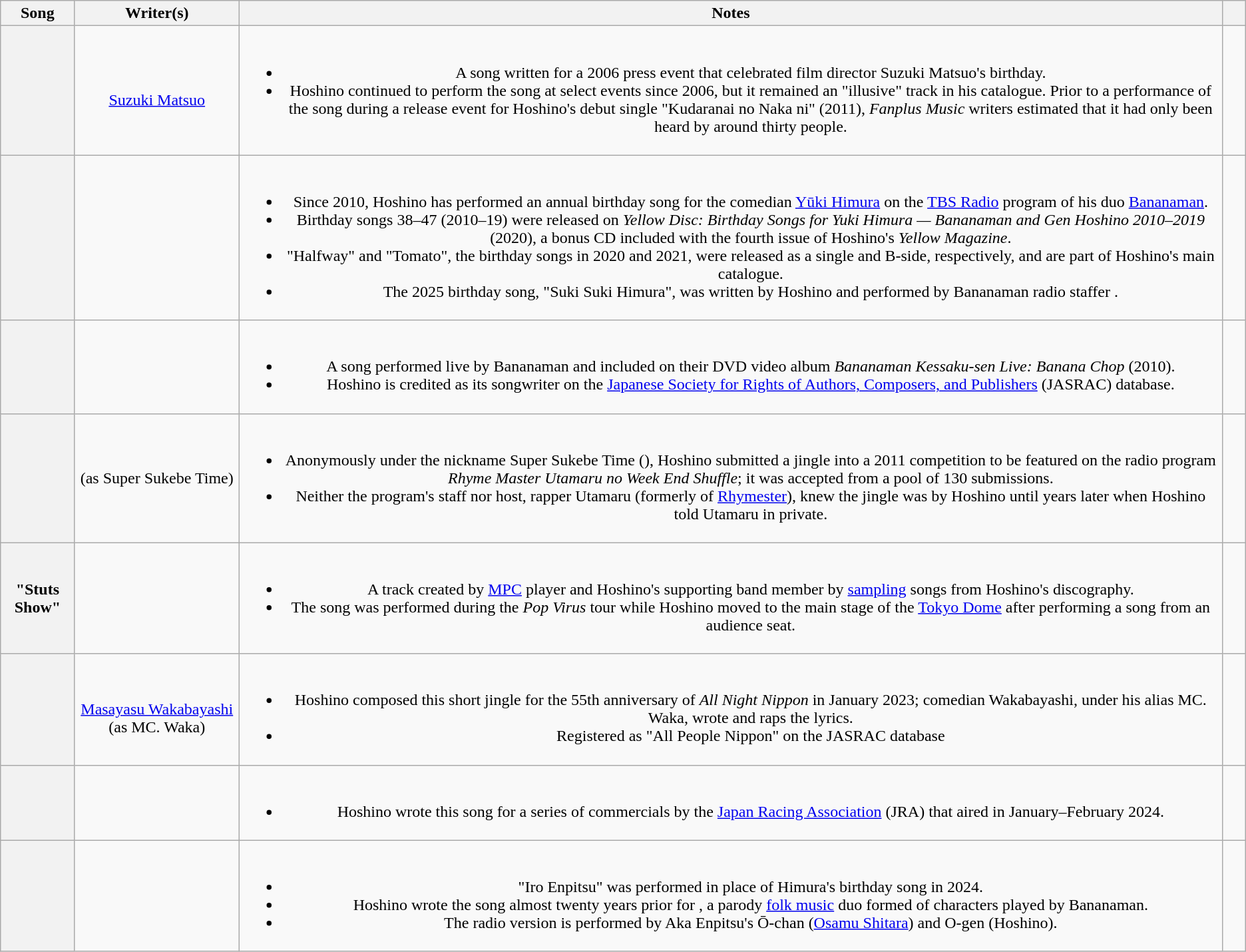<table class="wikitable sortable plainrowheaders" style="text-align:center;" id="other">
<tr>
<th scope="col">Song</th>
<th scope="col">Writer(s)</th>
<th scope="col" class="unsortable">Notes</th>
<th scope="col" style="width:1em;" class="unsortable"></th>
</tr>
<tr>
<th scope="row"></th>
<td><br><a href='#'>Suzuki Matsuo</a></td>
<td><br><ul><li>A song written for a 2006 press event that celebrated film director Suzuki Matsuo's birthday.</li><li>Hoshino continued to perform the song at select events since 2006, but it remained an "illusive" track in his catalogue. Prior to a performance of the song during a release event for Hoshino's debut single "Kudaranai no Naka ni" (2011), <em>Fanplus Music</em> writers estimated that it had only been heard by around thirty people.</li></ul></td>
<td></td>
</tr>
<tr>
<th scope="row"></th>
<td></td>
<td><br><ul><li>Since 2010, Hoshino has performed an annual birthday song for the comedian <a href='#'>Yūki Himura</a> on the <a href='#'>TBS Radio</a> program of his duo <a href='#'>Bananaman</a>.</li><li>Birthday songs 38–47 (2010–19) were released on <em>Yellow Disc: Birthday Songs for Yuki Himura — Bananaman and Gen Hoshino 2010–2019</em> (2020), a bonus CD included with the fourth issue of Hoshino's <em>Yellow Magazine</em>.</li><li>"Halfway" and "Tomato", the birthday songs in 2020 and 2021, were released as a single and B-side, respectively, and are part of Hoshino's main catalogue.</li><li>The 2025 birthday song, "Suki Suki Himura", was written by Hoshino and performed by Bananaman radio staffer .</li></ul></td>
<td></td>
</tr>
<tr>
<th scope="row"></th>
<td></td>
<td><br><ul><li>A song performed live by Bananaman and included on their DVD video album <em>Bananaman Kessaku-sen Live: Banana Chop</em> (2010).</li><li>Hoshino is credited as its songwriter on the <a href='#'>Japanese Society for Rights of Authors, Composers, and Publishers</a> (JASRAC) database.</li></ul></td>
<td></td>
</tr>
<tr>
<th scope="row"></th>
<td> (as Super Sukebe Time)</td>
<td><br><ul><li>Anonymously under the nickname Super Sukebe Time (), Hoshino submitted a jingle into a 2011 competition to be featured on the radio program <em>Rhyme Master Utamaru no Week End Shuffle</em>; it was accepted from a pool of 130 submissions.</li><li>Neither the program's staff nor host, rapper Utamaru (formerly of <a href='#'>Rhymester</a>), knew the jingle was by Hoshino until years later when Hoshino told Utamaru in private.</li></ul></td>
<td></td>
</tr>
<tr>
<th scope="row">"Stuts Show"</th>
<td><br></td>
<td><br><ul><li>A track created by <a href='#'>MPC</a> player and Hoshino's supporting band member  by <a href='#'>sampling</a> songs from Hoshino's discography.</li><li>The song was performed during the <em>Pop Virus</em> tour while Hoshino moved to the main stage of the <a href='#'>Tokyo Dome</a> after performing a song from an audience seat.</li></ul></td>
<td></td>
</tr>
<tr>
<th scope="row"></th>
<td><br><a href='#'>Masayasu Wakabayashi</a> (as MC. Waka)</td>
<td><br><ul><li>Hoshino composed this short jingle for the 55th anniversary of <em>All Night Nippon</em> in January 2023; comedian Wakabayashi, under his alias MC. Waka, wrote and raps the lyrics.</li><li>Registered as "All People Nippon" on the JASRAC database</li></ul></td>
<td></td>
</tr>
<tr>
<th scope="row"></th>
<td></td>
<td><br><ul><li>Hoshino wrote this song for a series of commercials by the <a href='#'>Japan Racing Association</a> (JRA) that aired in January–February 2024.</li></ul></td>
<td></td>
</tr>
<tr>
<th scope="row"></th>
<td></td>
<td><br><ul><li>"Iro Enpitsu" was performed in place of Himura's birthday song in 2024.</li><li>Hoshino wrote the song almost twenty years prior for , a parody <a href='#'>folk music</a> duo formed of characters played by Bananaman.</li><li>The radio version is performed by Aka Enpitsu's Ō-chan (<a href='#'>Osamu Shitara</a>) and O-gen (Hoshino).</li></ul></td>
<td></td>
</tr>
</table>
